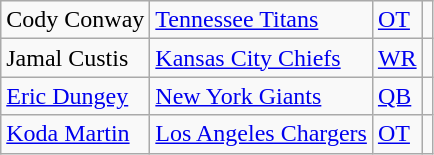<table class="wikitable">
<tr>
<td>Cody Conway</td>
<td><a href='#'>Tennessee Titans</a></td>
<td><a href='#'>OT</a></td>
<td></td>
</tr>
<tr>
<td>Jamal Custis</td>
<td><a href='#'>Kansas City Chiefs</a></td>
<td><a href='#'>WR</a></td>
<td></td>
</tr>
<tr>
<td><a href='#'>Eric Dungey</a></td>
<td><a href='#'>New York Giants</a></td>
<td><a href='#'>QB</a></td>
<td></td>
</tr>
<tr>
<td><a href='#'>Koda Martin</a></td>
<td><a href='#'>Los Angeles Chargers</a></td>
<td><a href='#'>OT</a></td>
<td></td>
</tr>
</table>
